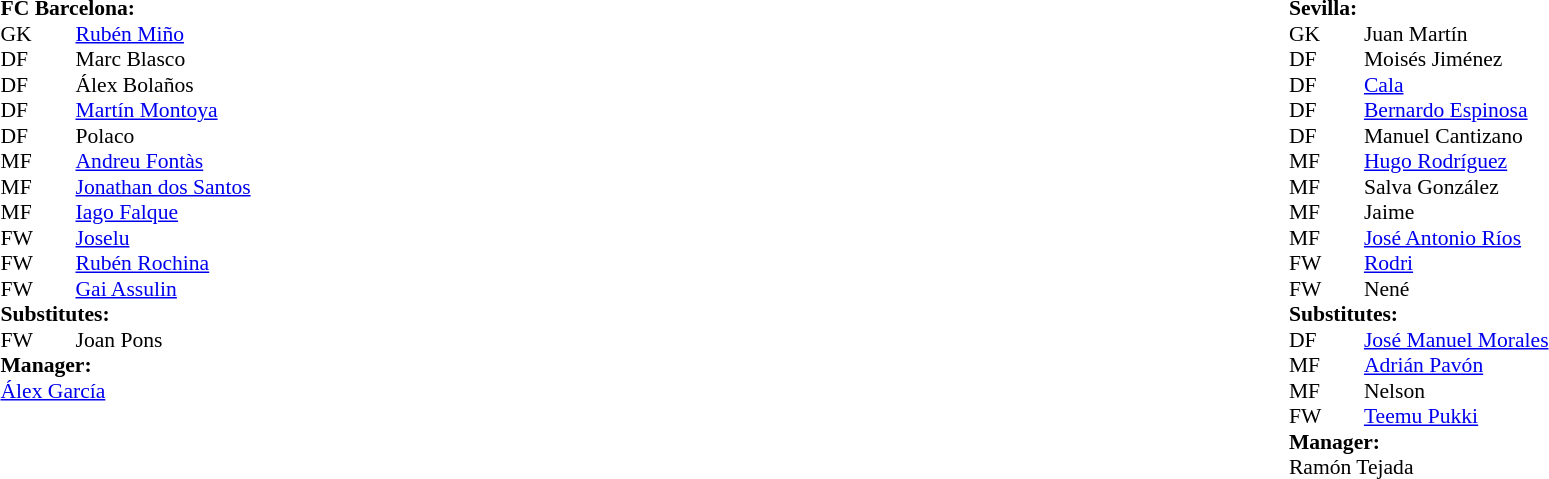<table width="100%">
<tr>
<td valign="top" width="50%"><br><table style="font-size: 90%" cellspacing="0" cellpadding="0">
<tr>
<td colspan="4"><strong>FC Barcelona:</strong></td>
</tr>
<tr>
<th width=25></th>
<th width=25></th>
</tr>
<tr>
<td>GK</td>
<td></td>
<td> <a href='#'>Rubén Miño</a></td>
</tr>
<tr>
<td>DF</td>
<td></td>
<td> Marc Blasco</td>
</tr>
<tr>
<td>DF</td>
<td></td>
<td> Álex Bolaños</td>
</tr>
<tr>
<td>DF</td>
<td></td>
<td>  <a href='#'>Martín Montoya</a></td>
</tr>
<tr>
<td>DF</td>
<td></td>
<td> Polaco </td>
</tr>
<tr>
<td>MF</td>
<td></td>
<td> <a href='#'>Andreu Fontàs</a></td>
</tr>
<tr>
<td>MF</td>
<td></td>
<td> <a href='#'>Jonathan dos Santos</a></td>
</tr>
<tr>
<td>MF</td>
<td></td>
<td> <a href='#'>Iago Falque</a></td>
</tr>
<tr>
<td>FW</td>
<td></td>
<td> <a href='#'>Joselu</a> </td>
</tr>
<tr>
<td>FW</td>
<td></td>
<td> <a href='#'>Rubén Rochina</a></td>
</tr>
<tr>
<td>FW</td>
<td></td>
<td> <a href='#'>Gai Assulin</a></td>
</tr>
<tr>
<td colspan=3><strong>Substitutes:</strong></td>
</tr>
<tr>
<td>FW</td>
<td></td>
<td> Joan Pons </td>
</tr>
<tr>
<td colspan=3><strong>Manager:</strong></td>
</tr>
<tr>
<td colspan=4> <a href='#'>Álex García</a></td>
</tr>
</table>
</td>
<td valign="top"></td>
<td valign="top" width="50%"><br><table style="font-size: 90%" cellspacing="0" cellpadding="0" align=center>
<tr>
<td colspan="4"><strong>Sevilla:</strong></td>
</tr>
<tr>
<th width=25></th>
<th width=25></th>
</tr>
<tr>
<td>GK</td>
<td></td>
<td> Juan Martín</td>
</tr>
<tr>
<td>DF</td>
<td></td>
<td> Moisés Jiménez</td>
</tr>
<tr>
<td>DF</td>
<td></td>
<td> <a href='#'>Cala</a></td>
</tr>
<tr>
<td>DF</td>
<td></td>
<td> <a href='#'>Bernardo Espinosa</a></td>
</tr>
<tr>
<td>DF</td>
<td></td>
<td> Manuel Cantizano </td>
</tr>
<tr>
<td>MF</td>
<td></td>
<td> <a href='#'>Hugo Rodríguez</a> </td>
</tr>
<tr>
<td>MF</td>
<td></td>
<td> Salva González</td>
</tr>
<tr>
<td>MF</td>
<td></td>
<td> Jaime   </td>
</tr>
<tr>
<td>MF</td>
<td></td>
<td> <a href='#'>José Antonio Ríos</a></td>
</tr>
<tr>
<td>FW</td>
<td></td>
<td> <a href='#'>Rodri</a> </td>
</tr>
<tr>
<td>FW</td>
<td></td>
<td> Nené </td>
</tr>
<tr>
<td colspan=3><strong>Substitutes:</strong></td>
</tr>
<tr>
<td>DF</td>
<td></td>
<td> <a href='#'>José Manuel Morales</a> </td>
</tr>
<tr>
<td>MF</td>
<td></td>
<td> <a href='#'>Adrián Pavón</a> </td>
</tr>
<tr>
<td>MF</td>
<td></td>
<td> Nelson </td>
</tr>
<tr>
<td>FW</td>
<td></td>
<td> <a href='#'>Teemu Pukki</a> </td>
</tr>
<tr>
<td colspan=3><strong>Manager:</strong></td>
</tr>
<tr>
<td colspan=4> Ramón Tejada</td>
</tr>
</table>
</td>
</tr>
</table>
